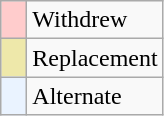<table class="wikitable" style="text-align:left;">
<tr>
<td width=10px bgcolor=#ffcccc></td>
<td>Withdrew</td>
</tr>
<tr>
<td width=10px bgcolor=#eee8aa></td>
<td>Replacement</td>
</tr>
<tr>
<td width=10px bgcolor=#eaf3ff></td>
<td>Alternate</td>
</tr>
</table>
